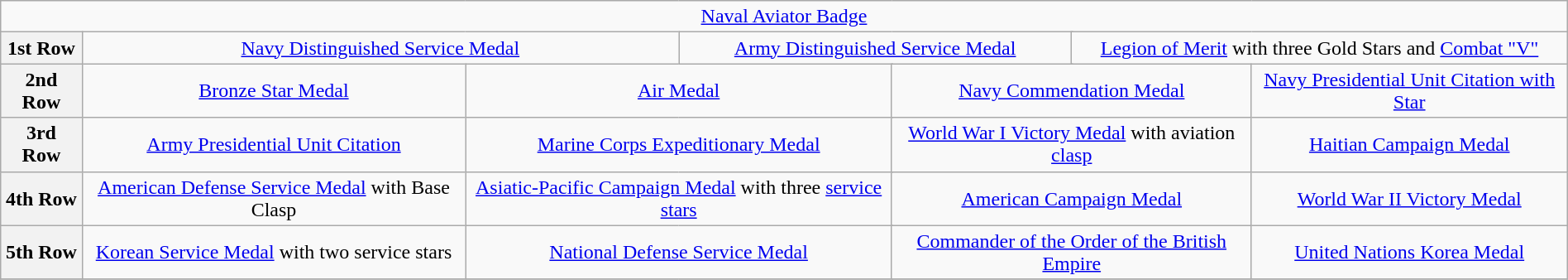<table class="wikitable" style="margin:1em auto; text-align:center;">
<tr>
<td colspan="14"><a href='#'>Naval Aviator Badge</a></td>
</tr>
<tr>
<th>1st Row</th>
<td colspan="6"><a href='#'>Navy Distinguished Service Medal</a></td>
<td colspan="5"><a href='#'>Army Distinguished Service Medal</a></td>
<td colspan="6"><a href='#'>Legion of Merit</a> with three Gold Stars and <a href='#'>Combat "V"</a></td>
</tr>
<tr>
<th>2nd Row</th>
<td colspan="4"><a href='#'>Bronze Star Medal</a></td>
<td colspan="4"><a href='#'>Air Medal</a></td>
<td colspan="4"><a href='#'>Navy Commendation Medal</a></td>
<td colspan="4"><a href='#'>Navy Presidential Unit Citation with Star</a></td>
</tr>
<tr>
<th>3rd Row</th>
<td colspan="4"><a href='#'>Army Presidential Unit Citation</a></td>
<td colspan="4"><a href='#'>Marine Corps Expeditionary Medal</a></td>
<td colspan="4"><a href='#'>World War I Victory Medal</a> with aviation <a href='#'>clasp</a></td>
<td colspan="4"><a href='#'>Haitian Campaign Medal</a></td>
</tr>
<tr>
<th>4th Row</th>
<td colspan="4"><a href='#'>American Defense Service Medal</a> with Base Clasp</td>
<td colspan="4"><a href='#'>Asiatic-Pacific Campaign Medal</a> with three <a href='#'>service stars</a></td>
<td colspan="4"><a href='#'>American Campaign Medal</a></td>
<td colspan="4"><a href='#'>World War II Victory Medal</a></td>
</tr>
<tr>
<th>5th Row</th>
<td colspan="4"><a href='#'>Korean Service Medal</a> with two service stars</td>
<td colspan="4"><a href='#'>National Defense Service Medal</a></td>
<td colspan="4"><a href='#'>Commander of the Order of the British Empire</a></td>
<td colspan="4"><a href='#'>United Nations Korea Medal</a></td>
</tr>
<tr>
</tr>
</table>
